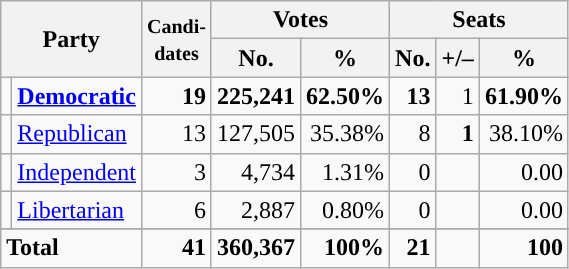<table class="wikitable" style="font-size:100%; text-align:right;">
<tr>
<th colspan=2 rowspan=2>Party</th>
<th rowspan=2><small>Candi-<br>dates</small></th>
<th colspan=2>Votes</th>
<th colspan=3>Seats</th>
</tr>
<tr>
<th>No.</th>
<th>%</th>
<th>No.</th>
<th>+/–</th>
<th>%</th>
</tr>
<tr>
<td style="background:"></td>
<td align=left><strong><a href='#'>Democratic</a></strong></td>
<td><strong>19</strong></td>
<td><strong>225,241</strong></td>
<td><strong>62.50%</strong></td>
<td><strong>13</strong></td>
<td>1</td>
<td><strong>61.90%</strong></td>
</tr>
<tr>
<td style="background:"></td>
<td align=left><a href='#'>Republican</a></td>
<td>13</td>
<td>127,505</td>
<td>35.38%</td>
<td>8</td>
<td><strong>1</strong></td>
<td>38.10%</td>
</tr>
<tr>
<td style="background:"></td>
<td align=left><a href='#'>Independent</a></td>
<td>3</td>
<td>4,734</td>
<td>1.31%</td>
<td>0</td>
<td></td>
<td>0.00</td>
</tr>
<tr>
<td style="background:"></td>
<td align=left><a href='#'>Libertarian</a></td>
<td>6</td>
<td>2,887</td>
<td>0.80%</td>
<td>0</td>
<td></td>
<td>0.00</td>
</tr>
<tr>
</tr>
<tr style="font-weight:bold">
<td colspan=2 align=left>Total</td>
<td>41</td>
<td>360,367</td>
<td>100%</td>
<td>21</td>
<td></td>
<td>100</td>
</tr>
</table>
